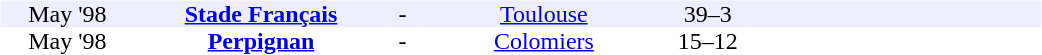<table width=700>
<tr>
<td width=700 valign="top"><br><table border=0 cellspacing=0 cellpadding=0 style="font-size: 100%; border-collapse: collapse;" width=100%>
<tr align=center bgcolor=#EEEEFF>
<td width=90>May '98</td>
<td width=170><strong><a href='#'>Stade Français</a></strong></td>
<td width=20>-</td>
<td width=170><a href='#'>Toulouse</a></td>
<td width=50>39–3</td>
<td width=200></td>
</tr>
<tr align=center bgcolor=#FFFFFF>
<td width=90>May '98</td>
<td width=170><strong><a href='#'>Perpignan</a></strong></td>
<td width=20>-</td>
<td width=170><a href='#'>Colomiers</a></td>
<td width=50>15–12</td>
<td width=200></td>
</tr>
</table>
</td>
</tr>
</table>
